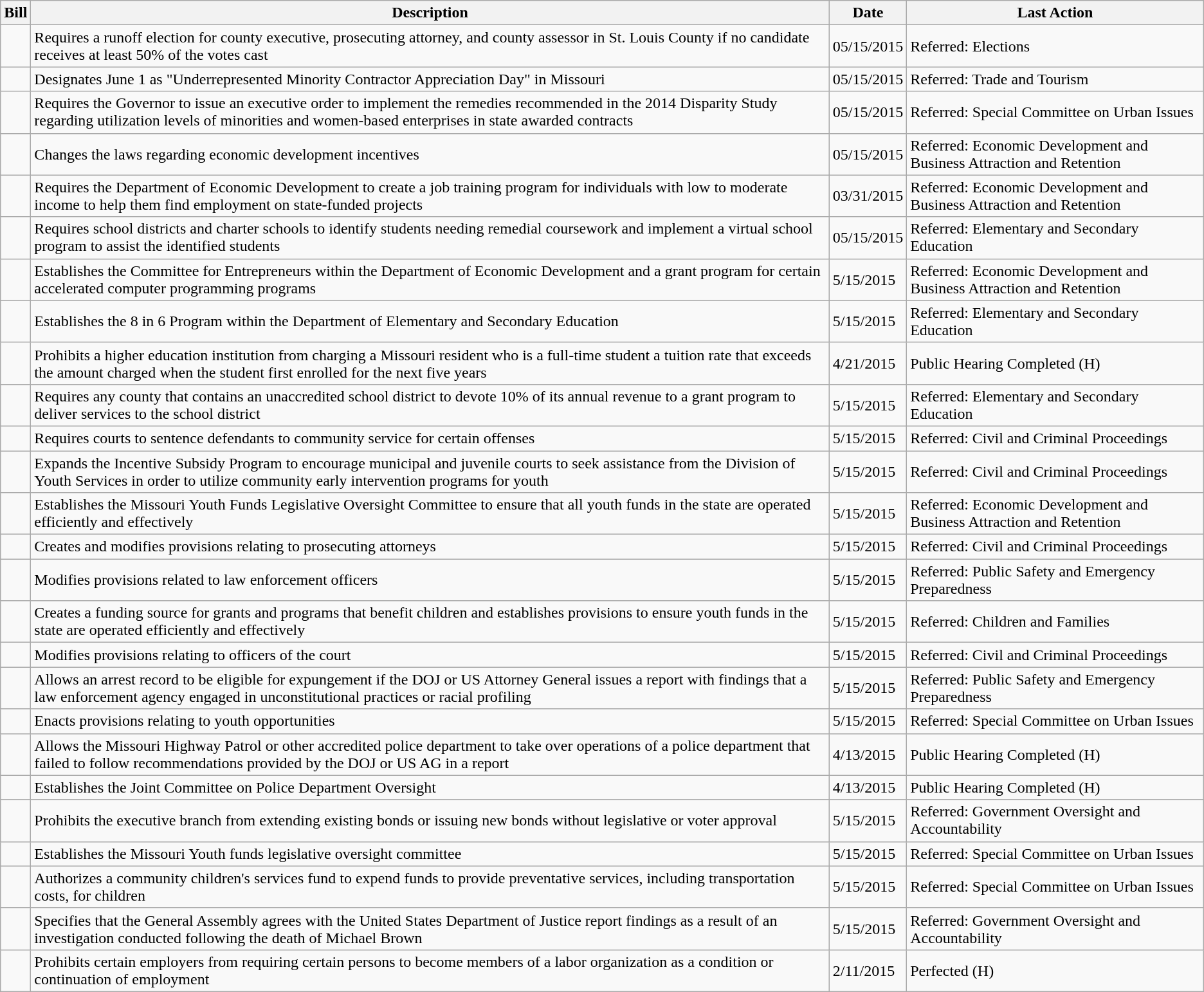<table class="wikitable sortable mw-collapsible">
<tr>
<th>Bill</th>
<th>Description</th>
<th>Date</th>
<th>Last Action</th>
</tr>
<tr>
<td></td>
<td>Requires a runoff election for county executive, prosecuting attorney, and county assessor in St. Louis County if no candidate receives at least 50% of the votes cast</td>
<td>05/15/2015</td>
<td>Referred: Elections</td>
</tr>
<tr>
<td></td>
<td>Designates June 1 as "Underrepresented Minority Contractor Appreciation Day" in Missouri</td>
<td>05/15/2015</td>
<td>Referred: Trade and Tourism</td>
</tr>
<tr>
<td></td>
<td>Requires the Governor to issue an executive order to implement the remedies recommended in the 2014 Disparity Study regarding utilization levels of minorities and women-based enterprises in state awarded contracts</td>
<td>05/15/2015</td>
<td>Referred: Special Committee on Urban Issues</td>
</tr>
<tr>
<td></td>
<td>Changes the laws regarding economic development incentives</td>
<td>05/15/2015</td>
<td>Referred: Economic Development and Business Attraction and Retention</td>
</tr>
<tr>
<td></td>
<td>Requires the Department of Economic Development to create a job training program for individuals with low to moderate income to help them find employment on state-funded projects</td>
<td>03/31/2015</td>
<td>Referred: Economic Development and Business Attraction and Retention</td>
</tr>
<tr>
<td></td>
<td>Requires school districts and charter schools to identify students needing remedial coursework and implement a virtual school program to assist the identified students</td>
<td>05/15/2015</td>
<td>Referred: Elementary and Secondary Education</td>
</tr>
<tr>
<td></td>
<td>Establishes the Committee for Entrepreneurs within the Department of Economic Development and a grant program for certain accelerated computer programming programs</td>
<td>5/15/2015</td>
<td>Referred: Economic Development and Business Attraction and Retention</td>
</tr>
<tr>
<td></td>
<td>Establishes the 8 in 6 Program within the Department of Elementary and Secondary Education</td>
<td>5/15/2015</td>
<td>Referred: Elementary and Secondary Education</td>
</tr>
<tr>
<td></td>
<td>Prohibits a higher education institution from charging a Missouri resident who is a full-time student a tuition rate that exceeds the amount charged when the student first enrolled for the next five years</td>
<td>4/21/2015</td>
<td>Public Hearing Completed (H)</td>
</tr>
<tr>
<td></td>
<td>Requires any county that contains an unaccredited school district to devote 10% of its annual revenue to a grant program to deliver services to the school district</td>
<td>5/15/2015</td>
<td>Referred: Elementary and Secondary Education</td>
</tr>
<tr>
<td></td>
<td>Requires courts to sentence defendants to community service for certain offenses</td>
<td>5/15/2015</td>
<td>Referred: Civil and Criminal Proceedings</td>
</tr>
<tr>
<td></td>
<td>Expands the Incentive Subsidy Program to encourage municipal and juvenile courts to seek assistance from the Division of Youth Services in order to utilize community early intervention programs for youth</td>
<td>5/15/2015</td>
<td>Referred: Civil and Criminal Proceedings</td>
</tr>
<tr>
<td></td>
<td>Establishes the Missouri Youth Funds Legislative Oversight Committee to ensure that all youth funds in the state are operated efficiently and effectively</td>
<td>5/15/2015</td>
<td>Referred: Economic Development and Business Attraction and Retention</td>
</tr>
<tr>
<td></td>
<td>Creates and modifies provisions relating to prosecuting attorneys</td>
<td>5/15/2015</td>
<td>Referred: Civil and Criminal Proceedings</td>
</tr>
<tr>
<td></td>
<td>Modifies provisions related to law enforcement officers</td>
<td>5/15/2015</td>
<td>Referred: Public Safety and Emergency Preparedness</td>
</tr>
<tr>
<td></td>
<td>Creates a funding source for grants and programs that benefit children and establishes provisions to ensure youth funds in the state are operated efficiently and effectively</td>
<td>5/15/2015</td>
<td>Referred: Children and Families</td>
</tr>
<tr>
<td></td>
<td>Modifies provisions relating to officers of the court</td>
<td>5/15/2015</td>
<td>Referred: Civil and Criminal Proceedings</td>
</tr>
<tr>
<td></td>
<td>Allows an arrest record to be eligible for expungement if the DOJ or US Attorney General issues a report with findings that a law enforcement agency engaged in unconstitutional practices or racial profiling</td>
<td>5/15/2015</td>
<td>Referred: Public Safety and Emergency Preparedness</td>
</tr>
<tr>
<td></td>
<td>Enacts provisions relating to youth opportunities</td>
<td>5/15/2015</td>
<td>Referred: Special Committee on Urban Issues</td>
</tr>
<tr>
<td></td>
<td>Allows the Missouri Highway Patrol or other accredited police department to take over operations of a police department that failed to follow recommendations provided by the DOJ or US AG in a report</td>
<td>4/13/2015</td>
<td>Public Hearing Completed (H)</td>
</tr>
<tr>
<td></td>
<td>Establishes the Joint Committee on Police Department Oversight</td>
<td>4/13/2015</td>
<td>Public Hearing Completed (H)</td>
</tr>
<tr>
<td></td>
<td>Prohibits the executive branch from extending existing bonds or issuing new bonds without legislative or voter approval</td>
<td>5/15/2015</td>
<td>Referred: Government Oversight and Accountability</td>
</tr>
<tr>
<td></td>
<td>Establishes the Missouri Youth funds legislative oversight committee</td>
<td>5/15/2015</td>
<td>Referred: Special Committee on Urban Issues</td>
</tr>
<tr>
<td></td>
<td>Authorizes a community children's services fund to expend funds to provide preventative services, including transportation costs, for children</td>
<td>5/15/2015</td>
<td>Referred: Special Committee on Urban Issues</td>
</tr>
<tr>
<td></td>
<td>Specifies that the General Assembly agrees with the United States Department of Justice report findings as a result of an investigation conducted following the death of Michael Brown</td>
<td>5/15/2015</td>
<td>Referred: Government Oversight and Accountability</td>
</tr>
<tr>
<td></td>
<td>Prohibits certain employers from requiring certain persons to become members of a labor organization as a condition or continuation of employment</td>
<td>2/11/2015</td>
<td>Perfected (H)</td>
</tr>
</table>
